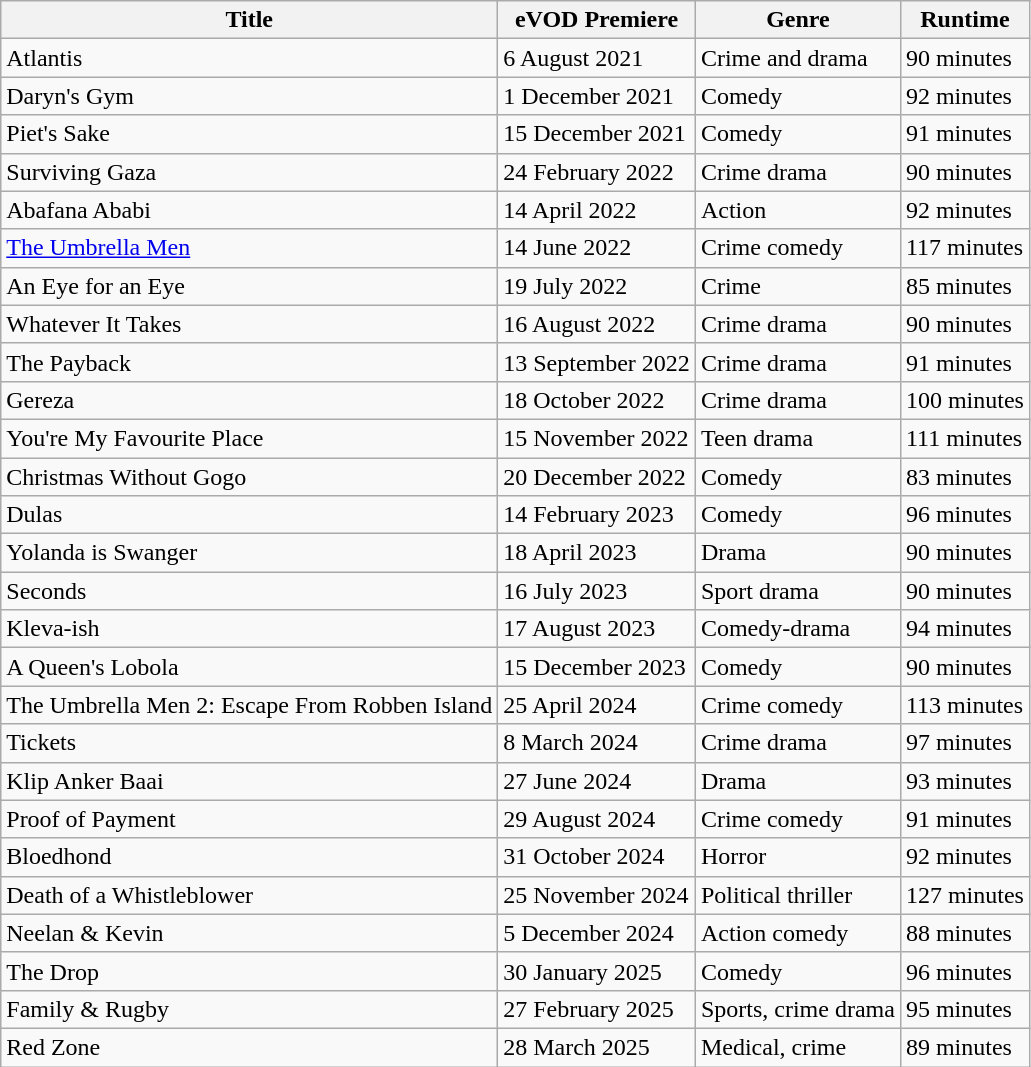<table class="wikitable">
<tr>
<th>Title</th>
<th>eVOD Premiere</th>
<th>Genre</th>
<th>Runtime</th>
</tr>
<tr>
<td>Atlantis</td>
<td>6 August 2021</td>
<td>Crime and drama</td>
<td>90 minutes</td>
</tr>
<tr>
<td>Daryn's Gym</td>
<td>1 December 2021</td>
<td>Comedy</td>
<td>92 minutes</td>
</tr>
<tr>
<td>Piet's Sake</td>
<td>15 December 2021</td>
<td>Comedy</td>
<td>91 minutes</td>
</tr>
<tr>
<td>Surviving Gaza</td>
<td>24 February 2022</td>
<td>Crime drama</td>
<td>90 minutes</td>
</tr>
<tr>
<td>Abafana Ababi</td>
<td>14 April 2022</td>
<td>Action</td>
<td>92 minutes</td>
</tr>
<tr>
<td><a href='#'>The Umbrella Men</a></td>
<td>14 June 2022</td>
<td>Crime comedy</td>
<td>117 minutes</td>
</tr>
<tr>
<td>An Eye for an Eye</td>
<td>19 July 2022</td>
<td>Crime</td>
<td>85 minutes</td>
</tr>
<tr>
<td>Whatever It Takes</td>
<td>16 August 2022</td>
<td>Crime drama</td>
<td>90 minutes</td>
</tr>
<tr>
<td>The Payback</td>
<td>13 September 2022</td>
<td>Crime drama</td>
<td>91 minutes</td>
</tr>
<tr>
<td>Gereza</td>
<td>18 October 2022</td>
<td>Crime drama</td>
<td>100 minutes</td>
</tr>
<tr>
<td>You're My Favourite Place</td>
<td>15 November 2022</td>
<td>Teen drama</td>
<td>111 minutes</td>
</tr>
<tr>
<td>Christmas Without Gogo</td>
<td>20 December 2022</td>
<td>Comedy</td>
<td>83 minutes</td>
</tr>
<tr>
<td>Dulas</td>
<td>14 February 2023</td>
<td>Comedy</td>
<td>96 minutes</td>
</tr>
<tr>
<td>Yolanda is Swanger</td>
<td>18 April 2023</td>
<td>Drama</td>
<td>90 minutes</td>
</tr>
<tr>
<td>Seconds</td>
<td>16 July 2023</td>
<td>Sport drama</td>
<td>90 minutes</td>
</tr>
<tr>
<td>Kleva-ish</td>
<td>17 August 2023</td>
<td>Comedy-drama</td>
<td>94 minutes</td>
</tr>
<tr>
<td>A Queen's Lobola</td>
<td>15 December 2023</td>
<td>Comedy</td>
<td>90 minutes</td>
</tr>
<tr>
<td>The Umbrella Men 2: Escape From Robben Island</td>
<td>25 April 2024</td>
<td>Crime comedy</td>
<td>113 minutes</td>
</tr>
<tr>
<td>Tickets</td>
<td>8 March 2024</td>
<td>Crime drama</td>
<td>97 minutes</td>
</tr>
<tr>
<td>Klip Anker Baai</td>
<td>27 June 2024</td>
<td>Drama</td>
<td>93 minutes</td>
</tr>
<tr>
<td>Proof of Payment</td>
<td>29 August 2024</td>
<td>Crime comedy</td>
<td>91 minutes</td>
</tr>
<tr>
<td>Bloedhond</td>
<td>31 October 2024</td>
<td>Horror</td>
<td>92 minutes</td>
</tr>
<tr>
<td>Death of a Whistleblower</td>
<td>25 November 2024</td>
<td>Political thriller</td>
<td>127 minutes</td>
</tr>
<tr>
<td>Neelan & Kevin</td>
<td>5 December 2024</td>
<td>Action comedy</td>
<td>88 minutes</td>
</tr>
<tr>
<td>The Drop</td>
<td>30 January 2025</td>
<td>Comedy</td>
<td>96 minutes</td>
</tr>
<tr>
<td>Family & Rugby</td>
<td>27 February 2025</td>
<td>Sports, crime drama</td>
<td>95 minutes</td>
</tr>
<tr>
<td>Red Zone</td>
<td>28 March 2025</td>
<td>Medical, crime</td>
<td>89 minutes</td>
</tr>
</table>
